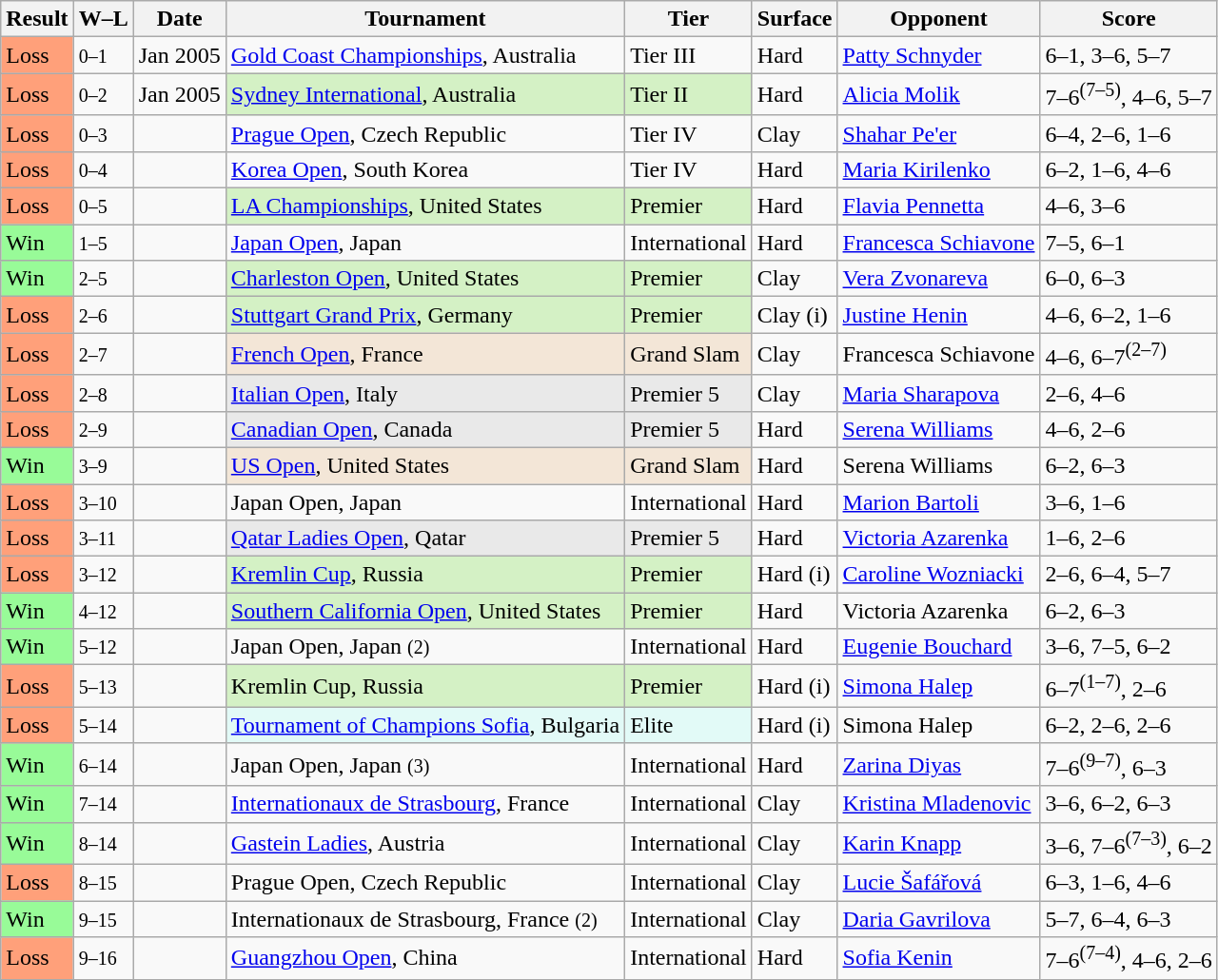<table class="sortable wikitable">
<tr>
<th>Result</th>
<th class=unsortable>W–L</th>
<th>Date</th>
<th>Tournament</th>
<th>Tier</th>
<th>Surface</th>
<th>Opponent</th>
<th class=unsortable>Score</th>
</tr>
<tr>
<td style=background:#ffa07a>Loss</td>
<td><small>0–1</small></td>
<td>Jan 2005</td>
<td><a href='#'>Gold Coast Championships</a>, Australia</td>
<td>Tier III</td>
<td>Hard</td>
<td> <a href='#'>Patty Schnyder</a></td>
<td>6–1, 3–6, 5–7</td>
</tr>
<tr>
<td style=background:#ffa07a>Loss</td>
<td><small>0–2</small></td>
<td>Jan 2005</td>
<td style=background:#d4f1c5><a href='#'>Sydney International</a>, Australia</td>
<td style=background:#d4f1c5>Tier II</td>
<td>Hard</td>
<td> <a href='#'>Alicia Molik</a></td>
<td>7–6<sup>(7–5)</sup>, 4–6, 5–7</td>
</tr>
<tr>
<td style=background:#ffa07a>Loss</td>
<td><small>0–3</small></td>
<td><a href='#'></a></td>
<td><a href='#'>Prague Open</a>, Czech Republic</td>
<td>Tier IV</td>
<td>Clay</td>
<td> <a href='#'>Shahar Pe'er</a></td>
<td>6–4, 2–6, 1–6</td>
</tr>
<tr>
<td style=background:#ffa07a>Loss</td>
<td><small>0–4</small></td>
<td><a href='#'></a></td>
<td><a href='#'>Korea Open</a>, South Korea</td>
<td>Tier IV</td>
<td>Hard</td>
<td> <a href='#'>Maria Kirilenko</a></td>
<td>6–2, 1–6, 4–6</td>
</tr>
<tr>
<td style=background:#ffa07a>Loss</td>
<td><small>0–5</small></td>
<td><a href='#'></a></td>
<td style=background:#d4f1c5><a href='#'>LA Championships</a>, United States</td>
<td style=background:#d4f1c5>Premier</td>
<td>Hard</td>
<td> <a href='#'>Flavia Pennetta</a></td>
<td>4–6, 3–6</td>
</tr>
<tr>
<td style=background:#98fb98>Win</td>
<td><small>1–5</small></td>
<td><a href='#'></a></td>
<td><a href='#'>Japan Open</a>, Japan</td>
<td>International</td>
<td>Hard</td>
<td> <a href='#'>Francesca Schiavone</a></td>
<td>7–5, 6–1</td>
</tr>
<tr>
<td style=background:#98fb98>Win</td>
<td><small>2–5</small></td>
<td><a href='#'></a></td>
<td style=background:#d4f1c5><a href='#'>Charleston Open</a>, United States</td>
<td style=background:#d4f1c5>Premier</td>
<td>Clay</td>
<td> <a href='#'>Vera Zvonareva</a></td>
<td>6–0, 6–3</td>
</tr>
<tr>
<td style=background:#ffa07a>Loss</td>
<td><small>2–6</small></td>
<td><a href='#'></a></td>
<td style=background:#d4f1c5><a href='#'>Stuttgart Grand Prix</a>, Germany</td>
<td style=background:#d4f1c5>Premier</td>
<td>Clay (i)</td>
<td> <a href='#'>Justine Henin</a></td>
<td>4–6, 6–2, 1–6</td>
</tr>
<tr>
<td style=background:#ffa07a>Loss</td>
<td><small>2–7</small></td>
<td><a href='#'></a></td>
<td bgcolor=#f3e6d7><a href='#'>French Open</a>, France</td>
<td bgcolor=#f3e6d7>Grand Slam</td>
<td>Clay</td>
<td> Francesca Schiavone</td>
<td>4–6, 6–7<sup>(2–7)</sup></td>
</tr>
<tr>
<td style=background:#ffa07a>Loss</td>
<td><small>2–8</small></td>
<td><a href='#'></a></td>
<td style=background:#e9e9e9><a href='#'>Italian Open</a>, Italy</td>
<td style=background:#e9e9e9>Premier 5</td>
<td>Clay</td>
<td> <a href='#'>Maria Sharapova</a></td>
<td>2–6, 4–6</td>
</tr>
<tr>
<td style=background:#ffa07a>Loss</td>
<td><small>2–9</small></td>
<td><a href='#'></a></td>
<td style=background:#e9e9e9><a href='#'>Canadian Open</a>, Canada</td>
<td style=background:#e9e9e9>Premier 5</td>
<td>Hard</td>
<td> <a href='#'>Serena Williams</a></td>
<td>4–6, 2–6</td>
</tr>
<tr>
<td style=background:#98fb98>Win</td>
<td><small>3–9</small></td>
<td><a href='#'></a></td>
<td bgcolor=#f3e6d7><a href='#'>US Open</a>, United States</td>
<td bgcolor=#f3e6d7>Grand Slam</td>
<td>Hard</td>
<td> Serena Williams</td>
<td>6–2, 6–3</td>
</tr>
<tr>
<td style=background:#ffa07a>Loss</td>
<td><small>3–10</small></td>
<td><a href='#'></a></td>
<td>Japan Open, Japan</td>
<td>International</td>
<td>Hard</td>
<td> <a href='#'>Marion Bartoli</a></td>
<td>3–6, 1–6</td>
</tr>
<tr>
<td style=background:#ffa07a>Loss</td>
<td><small>3–11</small></td>
<td><a href='#'></a></td>
<td style=background:#e9e9e9><a href='#'>Qatar Ladies Open</a>, Qatar</td>
<td style=background:#e9e9e9>Premier 5</td>
<td>Hard</td>
<td> <a href='#'>Victoria Azarenka</a></td>
<td>1–6, 2–6</td>
</tr>
<tr>
<td style=background:#ffa07a>Loss</td>
<td><small>3–12</small></td>
<td><a href='#'></a></td>
<td style=background:#d4f1c5><a href='#'>Kremlin Cup</a>, Russia</td>
<td style=background:#d4f1c5>Premier</td>
<td>Hard (i)</td>
<td> <a href='#'>Caroline Wozniacki</a></td>
<td>2–6, 6–4, 5–7</td>
</tr>
<tr>
<td style=background:#98fb98>Win</td>
<td><small>4–12</small></td>
<td><a href='#'></a></td>
<td style=background:#d4f1c5><a href='#'>Southern California Open</a>, United States</td>
<td style=background:#d4f1c5>Premier</td>
<td>Hard</td>
<td> Victoria Azarenka</td>
<td>6–2, 6–3</td>
</tr>
<tr>
<td style=background:#98fb98>Win</td>
<td><small>5–12</small></td>
<td><a href='#'></a></td>
<td>Japan Open, Japan <small>(2)</small></td>
<td>International</td>
<td>Hard</td>
<td> <a href='#'>Eugenie Bouchard</a></td>
<td>3–6, 7–5, 6–2</td>
</tr>
<tr>
<td style=background:#ffa07a>Loss</td>
<td><small>5–13</small></td>
<td><a href='#'></a></td>
<td style=background:#d4f1c5>Kremlin Cup, Russia</td>
<td style=background:#d4f1c5>Premier</td>
<td>Hard (i)</td>
<td> <a href='#'>Simona Halep</a></td>
<td>6–7<sup>(1–7)</sup>, 2–6</td>
</tr>
<tr>
<td style=background:#ffa07a>Loss</td>
<td><small>5–14</small></td>
<td><a href='#'></a></td>
<td style=background:#e2faf7><a href='#'>Tournament of Champions Sofia</a>, Bulgaria</td>
<td style=background:#e2faf7>Elite</td>
<td>Hard (i)</td>
<td> Simona Halep</td>
<td>6–2, 2–6, 2–6</td>
</tr>
<tr>
<td style=background:#98fb98>Win</td>
<td><small>6–14</small></td>
<td><a href='#'></a></td>
<td>Japan Open, Japan <small>(3)</small></td>
<td>International</td>
<td>Hard</td>
<td> <a href='#'>Zarina Diyas</a></td>
<td>7–6<sup>(9–7)</sup>, 6–3</td>
</tr>
<tr>
<td style=background:#98fb98>Win</td>
<td><small>7–14</small></td>
<td><a href='#'></a></td>
<td><a href='#'>Internationaux de Strasbourg</a>, France</td>
<td>International</td>
<td>Clay</td>
<td> <a href='#'>Kristina Mladenovic</a></td>
<td>3–6, 6–2, 6–3</td>
</tr>
<tr>
<td style=background:#98fb98>Win</td>
<td><small>8–14</small></td>
<td><a href='#'></a></td>
<td><a href='#'>Gastein Ladies</a>, Austria</td>
<td>International</td>
<td>Clay</td>
<td> <a href='#'>Karin Knapp</a></td>
<td>3–6, 7–6<sup>(7–3)</sup>, 6–2</td>
</tr>
<tr>
<td style=background:#ffa07a>Loss</td>
<td><small>8–15</small></td>
<td><a href='#'></a></td>
<td>Prague Open, Czech Republic</td>
<td>International</td>
<td>Clay</td>
<td> <a href='#'>Lucie Šafářová</a></td>
<td>6–3, 1–6, 4–6</td>
</tr>
<tr>
<td style=background:#98fb98>Win</td>
<td><small>9–15</small></td>
<td><a href='#'></a></td>
<td>Internationaux de Strasbourg, France <small>(2)</small></td>
<td>International</td>
<td>Clay</td>
<td> <a href='#'>Daria Gavrilova</a></td>
<td>5–7, 6–4, 6–3</td>
</tr>
<tr>
<td style=background:#ffa07a>Loss</td>
<td><small>9–16</small></td>
<td><a href='#'></a></td>
<td><a href='#'>Guangzhou Open</a>, China</td>
<td>International</td>
<td>Hard</td>
<td> <a href='#'>Sofia Kenin</a></td>
<td>7–6<sup>(7–4)</sup>, 4–6, 2–6</td>
</tr>
</table>
